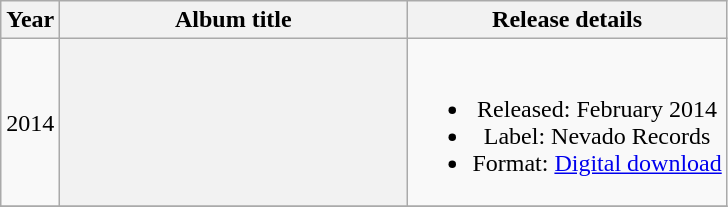<table class="wikitable plainrowheaders" style="text-align:center;">
<tr>
<th>Year</th>
<th scope="col" rowspan="1" style="width:14em;">Album title</th>
<th scope="col" rowspan="1">Release details</th>
</tr>
<tr>
<td rowspan="1">2014</td>
<th></th>
<td><br><ul><li>Released: February 2014</li><li>Label: Nevado Records</li><li>Format: <a href='#'>Digital download</a></li></ul></td>
</tr>
<tr>
</tr>
</table>
